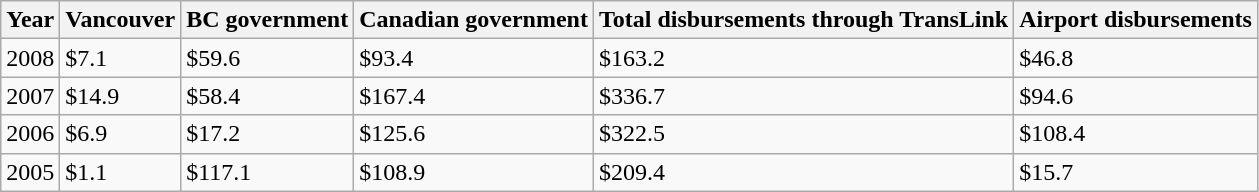<table class="wikitable">
<tr>
<th>Year</th>
<th>Vancouver</th>
<th>BC government</th>
<th>Canadian government</th>
<th>Total disbursements through TransLink</th>
<th>Airport disbursements</th>
</tr>
<tr>
<td>2008</td>
<td>$7.1</td>
<td>$59.6</td>
<td>$93.4</td>
<td>$163.2</td>
<td>$46.8</td>
</tr>
<tr>
<td>2007</td>
<td>$14.9</td>
<td>$58.4</td>
<td>$167.4</td>
<td>$336.7</td>
<td>$94.6</td>
</tr>
<tr>
<td>2006</td>
<td>$6.9</td>
<td>$17.2</td>
<td>$125.6</td>
<td>$322.5</td>
<td>$108.4</td>
</tr>
<tr>
<td>2005</td>
<td>$1.1</td>
<td>$117.1</td>
<td>$108.9</td>
<td>$209.4</td>
<td>$15.7</td>
</tr>
</table>
